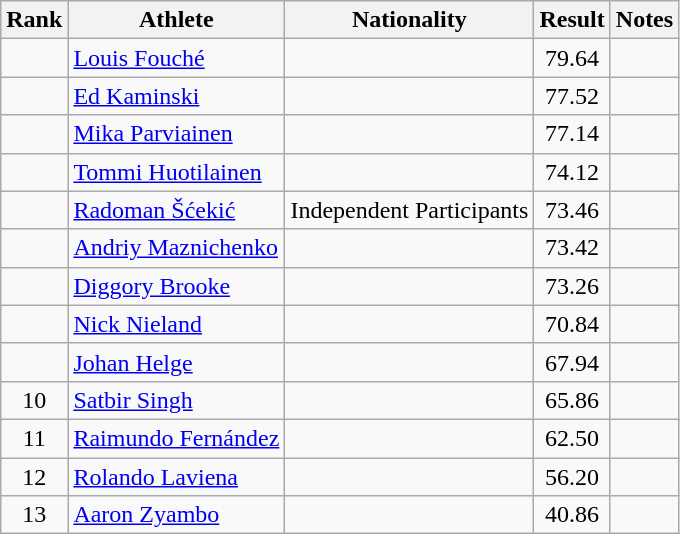<table class="wikitable sortable" style="text-align:center">
<tr>
<th>Rank</th>
<th>Athlete</th>
<th>Nationality</th>
<th>Result</th>
<th>Notes</th>
</tr>
<tr>
<td></td>
<td align=left><a href='#'>Louis Fouché</a></td>
<td align=left></td>
<td>79.64</td>
<td></td>
</tr>
<tr>
<td></td>
<td align=left><a href='#'>Ed Kaminski</a></td>
<td align=left></td>
<td>77.52</td>
<td></td>
</tr>
<tr>
<td></td>
<td align=left><a href='#'>Mika Parviainen</a></td>
<td align=left></td>
<td>77.14</td>
<td></td>
</tr>
<tr>
<td></td>
<td align=left><a href='#'>Tommi Huotilainen</a></td>
<td align=left></td>
<td>74.12</td>
<td></td>
</tr>
<tr>
<td></td>
<td align=left><a href='#'>Radoman Šćekić</a></td>
<td align=left> Independent Participants</td>
<td>73.46</td>
<td></td>
</tr>
<tr>
<td></td>
<td align=left><a href='#'>Andriy Maznichenko</a></td>
<td align=left></td>
<td>73.42</td>
<td></td>
</tr>
<tr>
<td></td>
<td align=left><a href='#'>Diggory Brooke</a></td>
<td align=left></td>
<td>73.26</td>
<td></td>
</tr>
<tr>
<td></td>
<td align=left><a href='#'>Nick Nieland</a></td>
<td align=left></td>
<td>70.84</td>
<td></td>
</tr>
<tr>
<td></td>
<td align=left><a href='#'>Johan Helge</a></td>
<td align=left></td>
<td>67.94</td>
<td></td>
</tr>
<tr>
<td>10</td>
<td align=left><a href='#'>Satbir Singh</a></td>
<td align=left></td>
<td>65.86</td>
<td></td>
</tr>
<tr>
<td>11</td>
<td align=left><a href='#'>Raimundo Fernández</a></td>
<td align=left></td>
<td>62.50</td>
<td></td>
</tr>
<tr>
<td>12</td>
<td align=left><a href='#'>Rolando Laviena</a></td>
<td align=left></td>
<td>56.20</td>
<td></td>
</tr>
<tr>
<td>13</td>
<td align=left><a href='#'>Aaron Zyambo</a></td>
<td align=left></td>
<td>40.86</td>
<td></td>
</tr>
</table>
